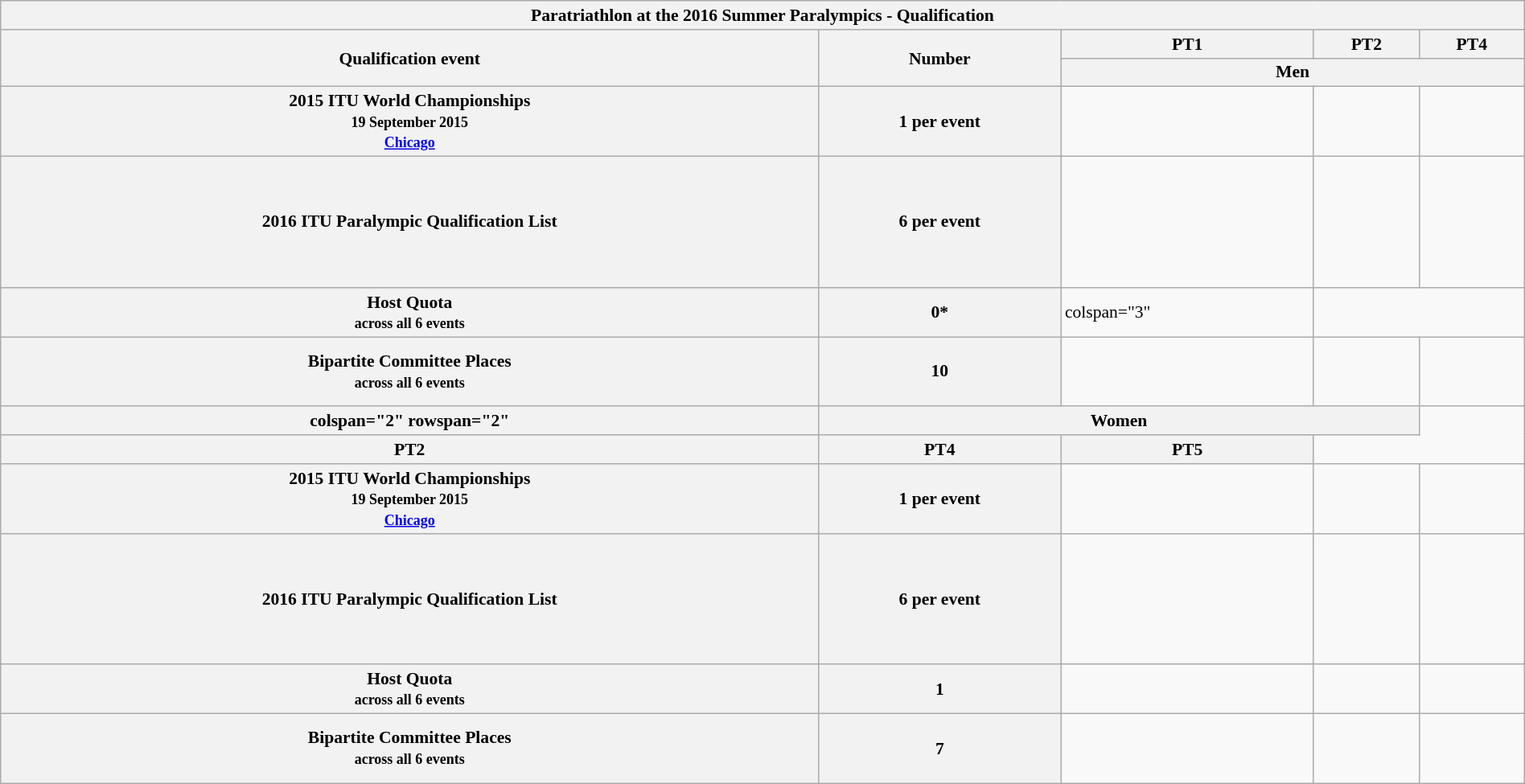<table class="wikitable" style="width:100%; font-size:90%;" align="center">
<tr>
<th colspan="5">Paratriathlon at the 2016 Summer Paralympics - Qualification</th>
</tr>
<tr>
<th rowspan="2">Qualification event</th>
<th rowspan="2">Number</th>
<th>PT1</th>
<th>PT2</th>
<th>PT4</th>
</tr>
<tr>
<th colspan="3">Men</th>
</tr>
<tr>
<th>2015 ITU World Championships<br><small>19 September 2015<br> <a href='#'>Chicago</a></small></th>
<th>1 per event</th>
<td></td>
<td></td>
<td></td>
</tr>
<tr>
<th>2016 ITU Paralympic Qualification List</th>
<th>6 per event</th>
<td><br> <br><br> <br><br> <br></td>
<td><br> <br><br> <br><br> <br></td>
<td><br> <br><br> <br><br> <br></td>
</tr>
<tr>
<th>Host Quota<br><small>across all 6 events</small></th>
<th>0*</th>
<td>colspan="3" </td>
</tr>
<tr>
<th>Bipartite Committee Places<br><small>across all 6 events</small></th>
<th>10</th>
<td><br> <br><br></td>
<td><br> <br><br></td>
<td><br> <br><br></td>
</tr>
<tr>
<th>colspan="2" rowspan="2" </th>
<th colspan="3">Women</th>
</tr>
<tr>
<th>PT2</th>
<th>PT4</th>
<th>PT5</th>
</tr>
<tr>
<th>2015 ITU World Championships<br><small>19 September 2015<br> <a href='#'>Chicago</a></small></th>
<th>1 per event</th>
<td></td>
<td></td>
<td></td>
</tr>
<tr>
<th>2016 ITU Paralympic Qualification List</th>
<th>6 per event</th>
<td><br> <br><br> <br><br> <br></td>
<td><br> <br><br> <br><br> <br></td>
<td><br> <br><br> <br><br> <br></td>
</tr>
<tr>
<th>Host Quota<br><small>across all 6 events</small></th>
<th>1</th>
<td></td>
<td><br></td>
<td></td>
</tr>
<tr>
<th>Bipartite Committee Places<br><small>across all 6 events</small></th>
<th>7</th>
<td><br></td>
<td><br> <br><br></td>
<td><br> <br><br></td>
</tr>
</table>
